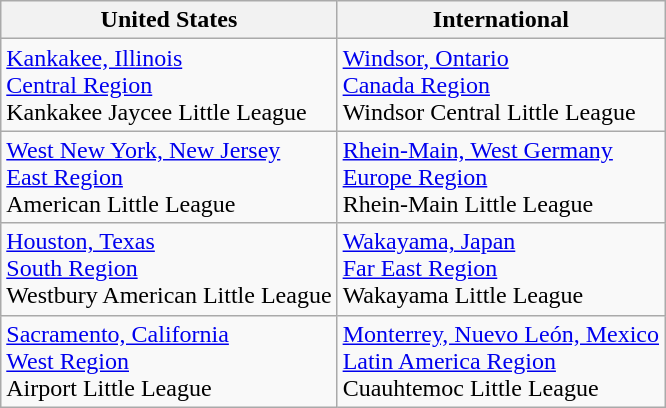<table class="wikitable">
<tr>
<th>United States</th>
<th>International</th>
</tr>
<tr>
<td> <a href='#'>Kankakee, Illinois</a><br><a href='#'>Central Region</a><br>Kankakee Jaycee Little League</td>
<td>  <a href='#'>Windsor, Ontario</a><br><a href='#'>Canada Region</a><br>Windsor Central Little League</td>
</tr>
<tr>
<td> <a href='#'>West New York, New Jersey</a><br><a href='#'>East Region</a><br>American Little League</td>
<td> <a href='#'>Rhein-Main, West Germany</a><br><a href='#'>Europe Region</a><br>Rhein-Main Little League</td>
</tr>
<tr>
<td> <a href='#'>Houston, Texas</a><br><a href='#'>South Region</a><br>Westbury American Little League</td>
<td> <a href='#'>Wakayama, Japan</a><br><a href='#'>Far East Region</a><br>Wakayama Little League</td>
</tr>
<tr>
<td> <a href='#'>Sacramento, California</a><br><a href='#'>West Region</a><br>Airport Little League</td>
<td> <a href='#'>Monterrey, Nuevo León, Mexico</a><br><a href='#'>Latin America Region</a><br>Cuauhtemoc Little League</td>
</tr>
</table>
